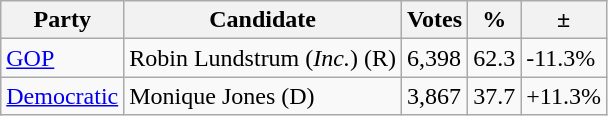<table class="wikitable">
<tr>
<th>Party</th>
<th>Candidate</th>
<th>Votes</th>
<th>%</th>
<th>±</th>
</tr>
<tr>
<td><a href='#'>GOP</a></td>
<td>Robin Lundstrum (<em>Inc.</em>) (R)</td>
<td>6,398</td>
<td>62.3</td>
<td>-11.3%</td>
</tr>
<tr>
<td><a href='#'>Democratic</a></td>
<td>Monique Jones (D)</td>
<td>3,867</td>
<td>37.7</td>
<td>+11.3%</td>
</tr>
</table>
